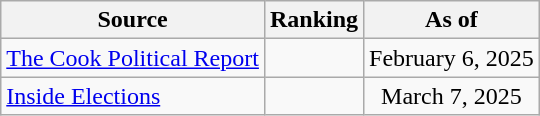<table class="wikitable" style="text-align:center">
<tr>
<th>Source</th>
<th>Ranking</th>
<th>As of</th>
</tr>
<tr>
<td align=left><a href='#'>The Cook Political Report</a></td>
<td></td>
<td>February 6, 2025</td>
</tr>
<tr>
<td align=left><a href='#'>Inside Elections</a></td>
<td></td>
<td>March 7, 2025</td>
</tr>
</table>
